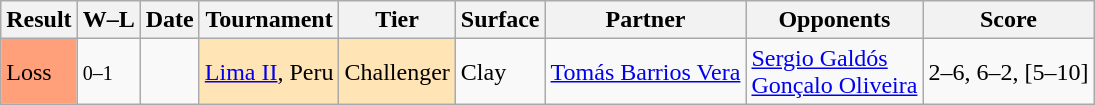<table class="wikitable">
<tr>
<th>Result</th>
<th class="unsortable">W–L</th>
<th>Date</th>
<th>Tournament</th>
<th>Tier</th>
<th>Surface</th>
<th>Partner</th>
<th>Opponents</th>
<th class=unsortable>Score</th>
</tr>
<tr>
<td bgcolor=FFA07A>Loss</td>
<td><small>0–1</small></td>
<td><a href='#'></a></td>
<td style="background:moccasin;"><a href='#'>Lima II</a>, Peru</td>
<td style="background:moccasin;">Challenger</td>
<td>Clay</td>
<td> <a href='#'>Tomás Barrios Vera</a></td>
<td> <a href='#'>Sergio Galdós</a> <br>  <a href='#'>Gonçalo Oliveira</a></td>
<td>2–6, 6–2, [5–10]</td>
</tr>
</table>
